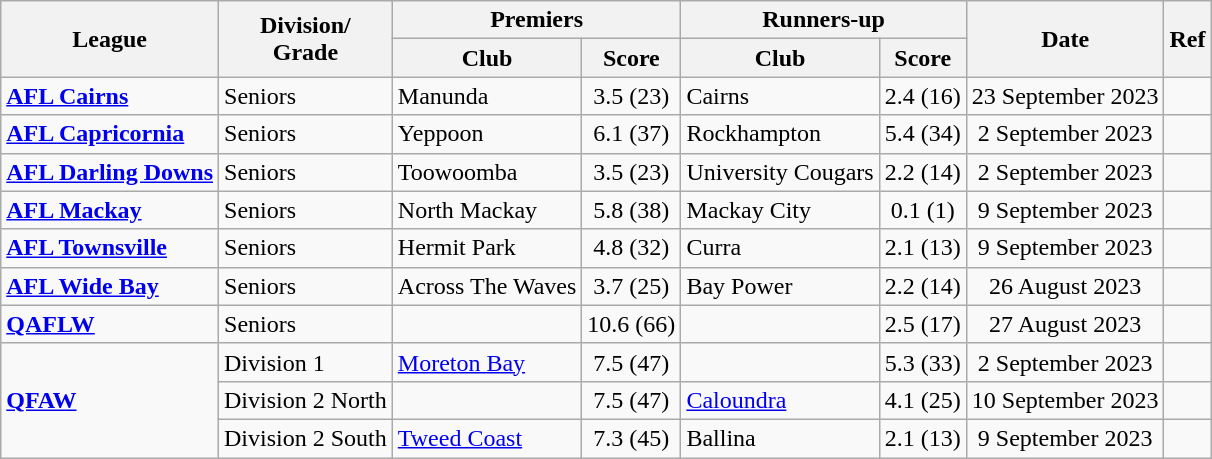<table class="wikitable" style=text-align:center>
<tr>
<th rowspan=2>League</th>
<th rowspan=2>Division/<br>Grade</th>
<th colspan=2>Premiers</th>
<th colspan=2>Runners-up</th>
<th rowspan=2>Date</th>
<th rowspan=2>Ref</th>
</tr>
<tr>
<th>Club</th>
<th>Score</th>
<th>Club</th>
<th>Score</th>
</tr>
<tr>
<td align=left><strong><a href='#'>AFL Cairns</a></strong></td>
<td align=left>Seniors</td>
<td align=left>Manunda</td>
<td>3.5 (23)</td>
<td align=left>Cairns</td>
<td>2.4 (16)</td>
<td>23 September 2023</td>
<td></td>
</tr>
<tr>
<td align=left><strong><a href='#'>AFL Capricornia</a></strong></td>
<td align=left>Seniors</td>
<td align=left>Yeppoon</td>
<td>6.1 (37)</td>
<td align=left>Rockhampton</td>
<td>5.4 (34)</td>
<td>2 September 2023</td>
<td></td>
</tr>
<tr>
<td align=left><strong><a href='#'>AFL Darling Downs</a></strong></td>
<td align=left>Seniors</td>
<td align=left>Toowoomba</td>
<td>3.5 (23)</td>
<td align=left>University Cougars</td>
<td>2.2 (14)</td>
<td>2 September 2023</td>
<td></td>
</tr>
<tr>
<td align=left><strong><a href='#'>AFL Mackay</a></strong></td>
<td align=left>Seniors</td>
<td align=left>North Mackay</td>
<td>5.8 (38)</td>
<td align=left>Mackay City</td>
<td>0.1 (1)</td>
<td>9 September 2023</td>
<td></td>
</tr>
<tr>
<td align=left><strong><a href='#'>AFL Townsville</a></strong></td>
<td align=left>Seniors</td>
<td align=left>Hermit Park</td>
<td>4.8 (32)</td>
<td align=left>Curra</td>
<td>2.1 (13)</td>
<td>9 September 2023</td>
<td></td>
</tr>
<tr>
<td align=left><strong><a href='#'>AFL Wide Bay</a></strong></td>
<td align=left>Seniors</td>
<td align=left>Across The Waves</td>
<td>3.7 (25)</td>
<td align=left>Bay Power</td>
<td>2.2 (14)</td>
<td>26 August 2023</td>
<td></td>
</tr>
<tr>
<td align=left><strong><a href='#'>QAFLW</a></strong></td>
<td align=left>Seniors</td>
<td align=left></td>
<td>10.6 (66)</td>
<td align=left></td>
<td>2.5 (17)</td>
<td>27 August 2023</td>
<td></td>
</tr>
<tr>
<td rowspan="3"; align=left><strong><a href='#'>QFAW</a></strong></td>
<td align=left>Division 1</td>
<td align=left><a href='#'>Moreton Bay</a></td>
<td>7.5 (47)</td>
<td align=left></td>
<td>5.3 (33)</td>
<td>2 September 2023</td>
<td></td>
</tr>
<tr>
<td align=left>Division 2 North</td>
<td align=left></td>
<td>7.5 (47)</td>
<td align=left><a href='#'>Caloundra</a></td>
<td>4.1 (25)</td>
<td>10 September 2023</td>
<td></td>
</tr>
<tr>
<td align=left>Division 2 South</td>
<td align=left><a href='#'>Tweed Coast</a></td>
<td>7.3 (45)</td>
<td align=left>Ballina</td>
<td>2.1 (13)</td>
<td>9 September 2023</td>
<td></td>
</tr>
</table>
